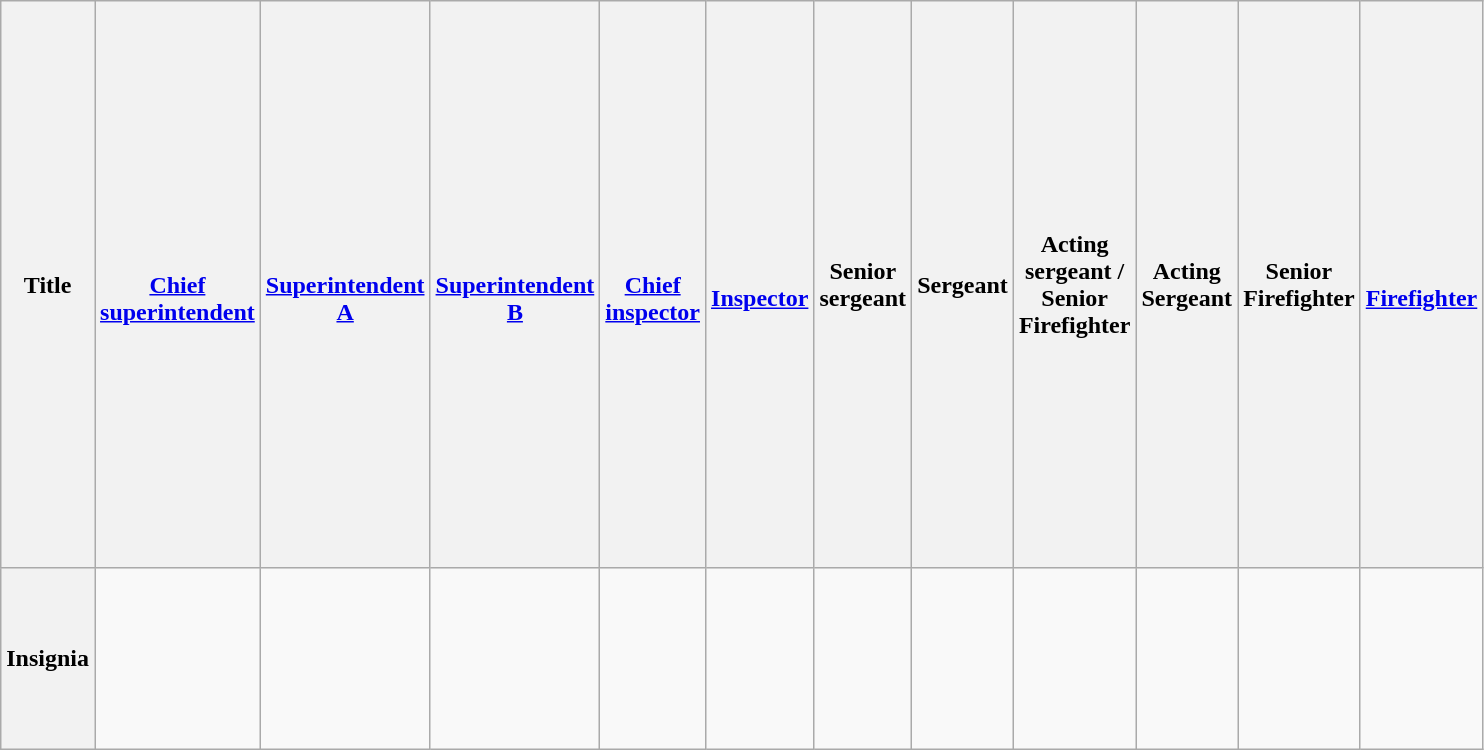<table class="wikitable" style="text-align: center; width: 200px; height: 500px;">
<tr>
<th scope="row">Title</th>
<th scope="col"><br><a href='#'>Chief superintendent</a></th>
<th scope="col"><br><a href='#'>Superintendent A</a></th>
<th scope="col"><br><a href='#'>Superintendent B</a></th>
<th scope="col"><br><a href='#'>Chief inspector</a></th>
<th scope="col"><br><a href='#'>Inspector</a></th>
<th scope="col">Senior sergeant</th>
<th scope="col">Sergeant</th>
<th scope="col">Acting sergeant / Senior Firefighter</th>
<th scope="col">Acting Sergeant</th>
<th scope="col">Senior Firefighter</th>
<th scope="col"><br><a href='#'>Firefighter</a></th>
</tr>
<tr>
<th scope="row">Insignia</th>
<td></td>
<td></td>
<td></td>
<td></td>
<td></td>
<td></td>
<td></td>
<td></td>
<td></td>
<td></td>
<td></td>
</tr>
</table>
